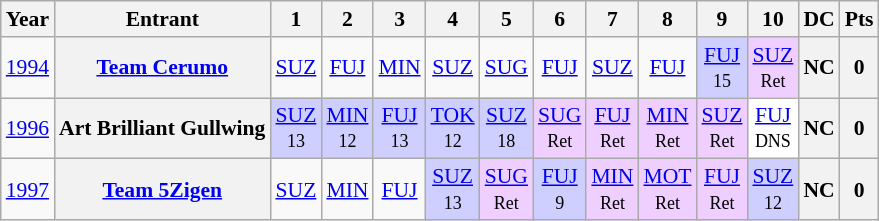<table class="wikitable" style="text-align:center; font-size:90%">
<tr>
<th>Year</th>
<th>Entrant</th>
<th>1</th>
<th>2</th>
<th>3</th>
<th>4</th>
<th>5</th>
<th>6</th>
<th>7</th>
<th>8</th>
<th>9</th>
<th>10</th>
<th>DC</th>
<th>Pts</th>
</tr>
<tr>
<td><a href='#'>1994</a></td>
<th><a href='#'>Team Cerumo</a></th>
<td><a href='#'>SUZ</a></td>
<td><a href='#'>FUJ</a></td>
<td><a href='#'>MIN</a></td>
<td><a href='#'>SUZ</a></td>
<td><a href='#'>SUG</a></td>
<td><a href='#'>FUJ</a></td>
<td><a href='#'>SUZ</a></td>
<td><a href='#'>FUJ</a></td>
<td bgcolor="#CFCFFF"><a href='#'>FUJ</a><br><small>15</small></td>
<td bgcolor="#EFCFFF"><a href='#'>SUZ</a><br><small>Ret</small></td>
<th>NC</th>
<th>0</th>
</tr>
<tr>
<td><a href='#'>1996</a></td>
<th>Art Brilliant Gullwing</th>
<td bgcolor="#CFCFFF"><a href='#'>SUZ</a><br><small>13</small></td>
<td bgcolor="#CFCFFF"><a href='#'>MIN</a><br><small>12</small></td>
<td bgcolor="#CFCFFF"><a href='#'>FUJ</a><br><small>13</small></td>
<td bgcolor="#CFCFFF"><a href='#'>TOK</a><br><small>12</small></td>
<td bgcolor="#CFCFFF"><a href='#'>SUZ</a><br><small>18</small></td>
<td bgcolor="#EFCFFF"><a href='#'>SUG</a><br><small>Ret</small></td>
<td bgcolor="#EFCFFF"><a href='#'>FUJ</a><br><small>Ret</small></td>
<td bgcolor="#EFCFFF"><a href='#'>MIN</a><br><small>Ret</small></td>
<td bgcolor="#EFCFFF"><a href='#'>SUZ</a><br><small>Ret</small></td>
<td bgcolor="#FFFFFF"><a href='#'>FUJ</a><br><small>DNS</small></td>
<th>NC</th>
<th>0</th>
</tr>
<tr>
<td><a href='#'>1997</a></td>
<th><a href='#'>Team 5Zigen</a></th>
<td><a href='#'>SUZ</a></td>
<td><a href='#'>MIN</a></td>
<td><a href='#'>FUJ</a></td>
<td bgcolor="#CFCFFF"><a href='#'>SUZ</a><br><small>13</small></td>
<td bgcolor="#EFCFFF"><a href='#'>SUG</a><br><small>Ret</small></td>
<td bgcolor="#CFCFFF"><a href='#'>FUJ</a><br><small>9</small></td>
<td bgcolor="#EFCFFF"><a href='#'>MIN</a><br><small>Ret</small></td>
<td bgcolor="#EFCFFF"><a href='#'>MOT</a><br><small>Ret</small></td>
<td bgcolor="#EFCFFF"><a href='#'>FUJ</a><br><small>Ret</small></td>
<td bgcolor="#CFCFFF"><a href='#'>SUZ</a><br><small>12</small></td>
<th>NC</th>
<th>0</th>
</tr>
</table>
